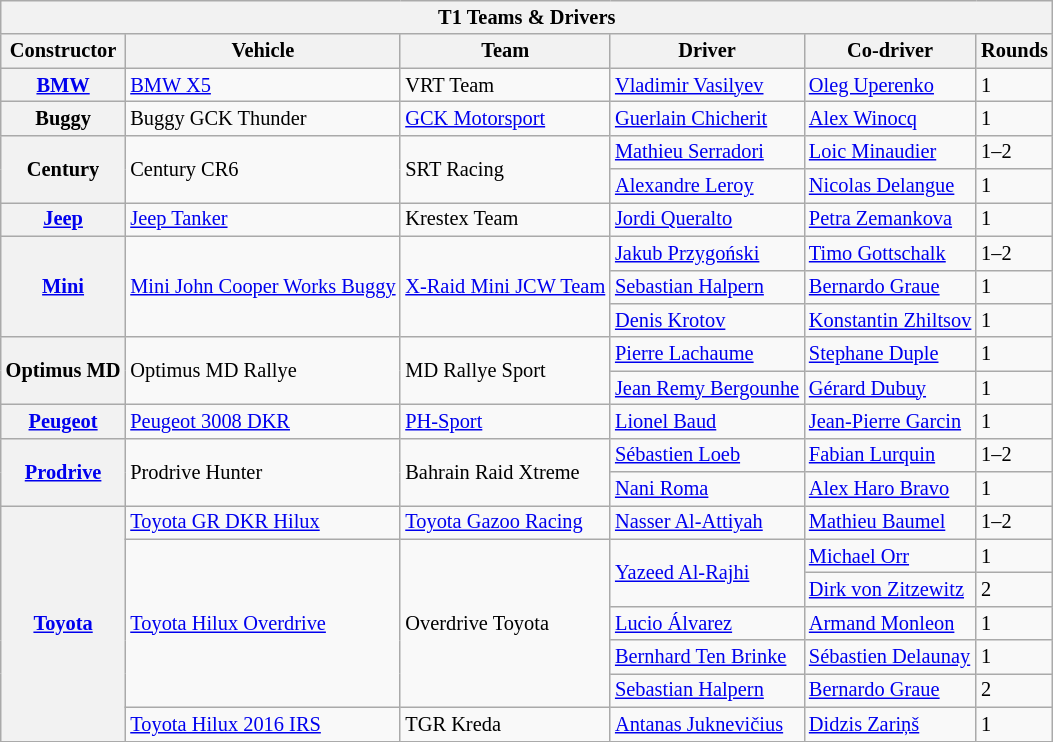<table class="wikitable" style="font-size: 85%;">
<tr>
<th colspan=6><strong>T1 Teams & Drivers</strong></th>
</tr>
<tr>
<th>Constructor</th>
<th>Vehicle</th>
<th>Team</th>
<th>Driver</th>
<th>Co-driver</th>
<th>Rounds</th>
</tr>
<tr>
<th><a href='#'>BMW</a></th>
<td><a href='#'>BMW X5</a></td>
<td> VRT Team</td>
<td> <a href='#'>Vladimir Vasilyev</a></td>
<td> <a href='#'>Oleg Uperenko</a></td>
<td>1</td>
</tr>
<tr>
<th>Buggy</th>
<td>Buggy GCK Thunder</td>
<td> <a href='#'>GCK Motorsport</a></td>
<td> <a href='#'>Guerlain Chicherit</a></td>
<td> <a href='#'>Alex Winocq</a></td>
<td>1</td>
</tr>
<tr>
<th rowspan=2>Century</th>
<td rowspan=2>Century CR6</td>
<td rowspan=2> SRT Racing</td>
<td> <a href='#'>Mathieu Serradori</a></td>
<td> <a href='#'>Loic Minaudier</a></td>
<td>1–2</td>
</tr>
<tr>
<td> <a href='#'>Alexandre Leroy</a></td>
<td> <a href='#'>Nicolas Delangue</a></td>
<td>1</td>
</tr>
<tr>
<th><a href='#'>Jeep</a></th>
<td><a href='#'>Jeep Tanker</a></td>
<td> Krestex Team</td>
<td> <a href='#'>Jordi Queralto</a></td>
<td> <a href='#'>Petra Zemankova</a></td>
<td>1</td>
</tr>
<tr>
<th rowspan=3><a href='#'>Mini</a></th>
<td rowspan=3><a href='#'>Mini John Cooper Works Buggy</a></td>
<td rowspan=3> <a href='#'>X-Raid Mini JCW Team</a></td>
<td> <a href='#'>Jakub Przygoński</a></td>
<td> <a href='#'>Timo Gottschalk</a></td>
<td>1–2</td>
</tr>
<tr>
<td> <a href='#'>Sebastian Halpern</a></td>
<td> <a href='#'>Bernardo Graue</a></td>
<td>1</td>
</tr>
<tr>
<td> <a href='#'>Denis Krotov</a></td>
<td> <a href='#'>Konstantin Zhiltsov</a></td>
<td>1</td>
</tr>
<tr>
<th rowspan=2>Optimus MD</th>
<td rowspan=2>Optimus MD Rallye</td>
<td rowspan=2> MD Rallye Sport</td>
<td> <a href='#'>Pierre Lachaume</a></td>
<td> <a href='#'>Stephane Duple</a></td>
<td>1</td>
</tr>
<tr>
<td> <a href='#'>Jean Remy Bergounhe</a></td>
<td> <a href='#'>Gérard Dubuy</a></td>
<td>1</td>
</tr>
<tr>
<th><a href='#'>Peugeot</a></th>
<td><a href='#'>Peugeot 3008 DKR</a></td>
<td> <a href='#'>PH-Sport</a></td>
<td> <a href='#'>Lionel Baud</a></td>
<td> <a href='#'>Jean-Pierre Garcin</a></td>
<td>1</td>
</tr>
<tr>
<th rowspan=2><a href='#'>Prodrive</a></th>
<td rowspan=2>Prodrive Hunter</td>
<td rowspan=2> Bahrain Raid Xtreme</td>
<td> <a href='#'>Sébastien Loeb</a></td>
<td> <a href='#'>Fabian Lurquin</a></td>
<td>1–2</td>
</tr>
<tr>
<td> <a href='#'>Nani Roma</a></td>
<td> <a href='#'>Alex Haro Bravo</a></td>
<td>1</td>
</tr>
<tr>
<th rowspan=7><a href='#'>Toyota</a></th>
<td><a href='#'>Toyota GR DKR Hilux</a></td>
<td> <a href='#'>Toyota Gazoo Racing</a></td>
<td> <a href='#'>Nasser Al-Attiyah</a></td>
<td> <a href='#'>Mathieu Baumel</a></td>
<td>1–2</td>
</tr>
<tr>
<td rowspan=5><a href='#'>Toyota Hilux Overdrive</a></td>
<td rowspan=5> Overdrive Toyota</td>
<td rowspan=2> <a href='#'>Yazeed Al-Rajhi</a></td>
<td> <a href='#'>Michael Orr</a></td>
<td>1</td>
</tr>
<tr>
<td> <a href='#'>Dirk von Zitzewitz</a></td>
<td>2</td>
</tr>
<tr>
<td> <a href='#'>Lucio Álvarez</a></td>
<td> <a href='#'>Armand Monleon</a></td>
<td>1</td>
</tr>
<tr>
<td> <a href='#'>Bernhard Ten Brinke</a></td>
<td> <a href='#'>Sébastien Delaunay</a></td>
<td>1</td>
</tr>
<tr>
<td> <a href='#'>Sebastian Halpern</a></td>
<td> <a href='#'>Bernardo Graue</a></td>
<td>2</td>
</tr>
<tr>
<td><a href='#'>Toyota Hilux 2016 IRS</a></td>
<td> TGR Kreda</td>
<td> <a href='#'>Antanas Juknevičius</a></td>
<td> <a href='#'>Didzis Zariņš</a></td>
<td>1</td>
</tr>
<tr>
</tr>
</table>
